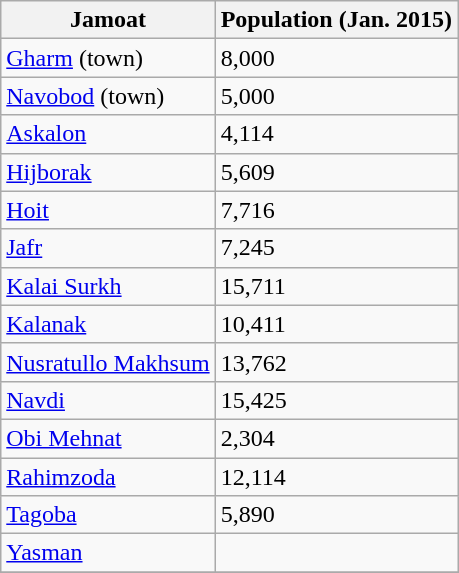<table class="wikitable sortable">
<tr>
<th>Jamoat</th>
<th>Population (Jan. 2015)</th>
</tr>
<tr>
<td><a href='#'>Gharm</a> (town)</td>
<td>8,000</td>
</tr>
<tr>
<td><a href='#'>Navobod</a> (town)</td>
<td>5,000</td>
</tr>
<tr>
<td><a href='#'>Askalon</a></td>
<td>4,114</td>
</tr>
<tr>
<td><a href='#'>Hijborak</a></td>
<td>5,609</td>
</tr>
<tr>
<td><a href='#'>Hoit</a></td>
<td>7,716</td>
</tr>
<tr>
<td><a href='#'>Jafr</a></td>
<td>7,245</td>
</tr>
<tr>
<td><a href='#'>Kalai Surkh</a></td>
<td>15,711</td>
</tr>
<tr>
<td><a href='#'>Kalanak</a></td>
<td>10,411</td>
</tr>
<tr>
<td><a href='#'>Nusratullo Makhsum</a></td>
<td>13,762</td>
</tr>
<tr>
<td><a href='#'>Navdi</a></td>
<td>15,425</td>
</tr>
<tr>
<td><a href='#'>Obi Mehnat</a></td>
<td>2,304</td>
</tr>
<tr>
<td><a href='#'>Rahimzoda</a></td>
<td>12,114</td>
</tr>
<tr>
<td><a href='#'>Tagoba</a></td>
<td>5,890</td>
</tr>
<tr>
<td><a href='#'>Yasman</a></td>
<td></td>
</tr>
<tr>
</tr>
</table>
